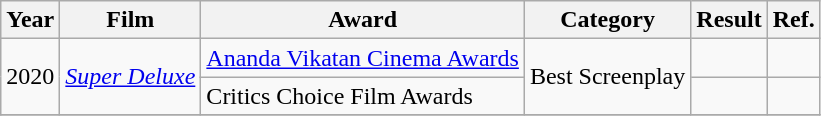<table class="wikitable">
<tr style="text-align:center;">
<th>Year</th>
<th>Film</th>
<th>Award</th>
<th>Category</th>
<th>Result</th>
<th>Ref.</th>
</tr>
<tr>
<td rowspan="2">2020</td>
<td rowspan="2"><em><a href='#'>Super Deluxe</a></em></td>
<td><a href='#'>Ananda Vikatan Cinema Awards</a></td>
<td rowspan="2">Best Screenplay</td>
<td></td>
<td></td>
</tr>
<tr>
<td>Critics Choice Film Awards</td>
<td></td>
<td></td>
</tr>
<tr>
</tr>
</table>
